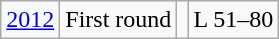<table class="wikitable" style="text-align:center">
<tr>
<td><a href='#'>2012</a></td>
<td>First round</td>
<td></td>
<td>L 51–80</td>
</tr>
</table>
